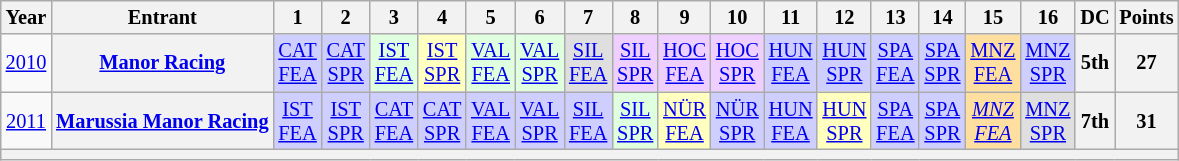<table class="wikitable" style="text-align:center; font-size:85%">
<tr>
<th>Year</th>
<th>Entrant</th>
<th>1</th>
<th>2</th>
<th>3</th>
<th>4</th>
<th>5</th>
<th>6</th>
<th>7</th>
<th>8</th>
<th>9</th>
<th>10</th>
<th>11</th>
<th>12</th>
<th>13</th>
<th>14</th>
<th>15</th>
<th>16</th>
<th>DC</th>
<th>Points</th>
</tr>
<tr>
<td><a href='#'>2010</a></td>
<th nowrap><a href='#'>Manor Racing</a></th>
<td style="background:#CFCFFF;"><a href='#'>CAT<br>FEA</a><br></td>
<td style="background:#CFCFFF;"><a href='#'>CAT<br>SPR</a><br></td>
<td style="background:#DFFFDF;"><a href='#'>IST<br>FEA</a><br></td>
<td style="background:#FFFFBF;"><a href='#'>IST<br>SPR</a><br></td>
<td style="background:#DFFFDF;"><a href='#'>VAL<br>FEA</a><br></td>
<td style="background:#DFFFDF;"><a href='#'>VAL<br>SPR</a><br></td>
<td style="background:#dfdfdf;"><a href='#'>SIL<br>FEA</a><br></td>
<td style="background:#EFCFFF;"><a href='#'>SIL<br>SPR</a><br></td>
<td style="background:#EFCFFF;"><a href='#'>HOC<br>FEA</a><br></td>
<td style="background:#EFCFFF;"><a href='#'>HOC<br>SPR</a><br></td>
<td style="background:#CFCFFF;"><a href='#'>HUN<br>FEA</a><br></td>
<td style="background:#CFCFFF;"><a href='#'>HUN<br>SPR</a><br></td>
<td style="background:#CFCFFF;"><a href='#'>SPA<br>FEA</a><br></td>
<td style="background:#CFCFFF;"><a href='#'>SPA<br>SPR</a><br></td>
<td style="background:#FFDF9F;"><a href='#'>MNZ<br>FEA</a><br></td>
<td style="background:#CFCFFF;"><a href='#'>MNZ<br>SPR</a><br></td>
<th>5th</th>
<th>27</th>
</tr>
<tr>
<td><a href='#'>2011</a></td>
<th nowrap><a href='#'>Marussia Manor Racing</a></th>
<td style="background:#CFCFFF;"><a href='#'>IST<br>FEA</a><br></td>
<td style="background:#CFCFFF;"><a href='#'>IST<br>SPR</a><br></td>
<td style="background:#CFCFFF;"><a href='#'>CAT<br>FEA</a><br></td>
<td style="background:#CFCFFF;"><a href='#'>CAT<br>SPR</a><br></td>
<td style="background:#CFCFFF;"><a href='#'>VAL<br>FEA</a><br></td>
<td style="background:#CFCFFF;"><a href='#'>VAL<br>SPR</a><br></td>
<td style="background:#CFCFFF;"><a href='#'>SIL<br>FEA</a><br></td>
<td style="background:#DFFFDF;"><a href='#'>SIL<br>SPR</a><br></td>
<td style="background:#FFFFBF;"><a href='#'>NÜR<br>FEA</a><br></td>
<td style="background:#CFCFFF;"><a href='#'>NÜR<br>SPR</a><br></td>
<td style="background:#CFCFFF;"><a href='#'>HUN<br>FEA</a><br></td>
<td style="background:#FFFFBF;"><a href='#'>HUN<br>SPR</a><br></td>
<td style="background:#CFCFFF;"><a href='#'>SPA<br>FEA</a><br></td>
<td style="background:#CFCFFF;"><a href='#'>SPA<br>SPR</a><br></td>
<td style="background:#FFDF9F;"><em><a href='#'>MNZ<br>FEA</a></em><br></td>
<td style="background:#dfdfdf;"><a href='#'>MNZ<br>SPR</a><br></td>
<th>7th</th>
<th>31</th>
</tr>
<tr>
<th colspan="20"></th>
</tr>
</table>
